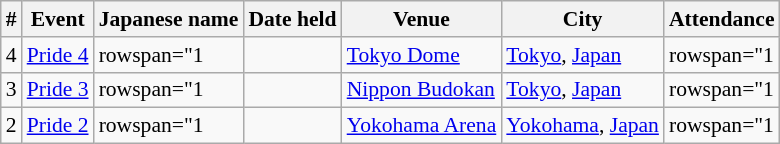<table class="sortable wikitable succession-box" style="font-size:90%;">
<tr>
<th>#</th>
<th>Event</th>
<th>Japanese name</th>
<th>Date held</th>
<th>Venue</th>
<th>City</th>
<th>Attendance</th>
</tr>
<tr>
<td style="text-align:center">4</td>
<td><a href='#'>Pride 4</a></td>
<td>rowspan="1 </td>
<td></td>
<td><a href='#'>Tokyo Dome</a></td>
<td><a href='#'>Tokyo</a>, <a href='#'>Japan</a></td>
<td>rowspan="1 </td>
</tr>
<tr>
<td style="text-align:center">3</td>
<td><a href='#'>Pride 3</a></td>
<td>rowspan="1 </td>
<td></td>
<td><a href='#'>Nippon Budokan</a></td>
<td><a href='#'>Tokyo</a>, <a href='#'>Japan</a></td>
<td>rowspan="1 </td>
</tr>
<tr>
<td style="text-align:center">2</td>
<td><a href='#'>Pride 2</a></td>
<td>rowspan="1 </td>
<td></td>
<td><a href='#'>Yokohama Arena</a></td>
<td><a href='#'>Yokohama</a>, <a href='#'>Japan</a></td>
<td>rowspan="1 </td>
</tr>
</table>
